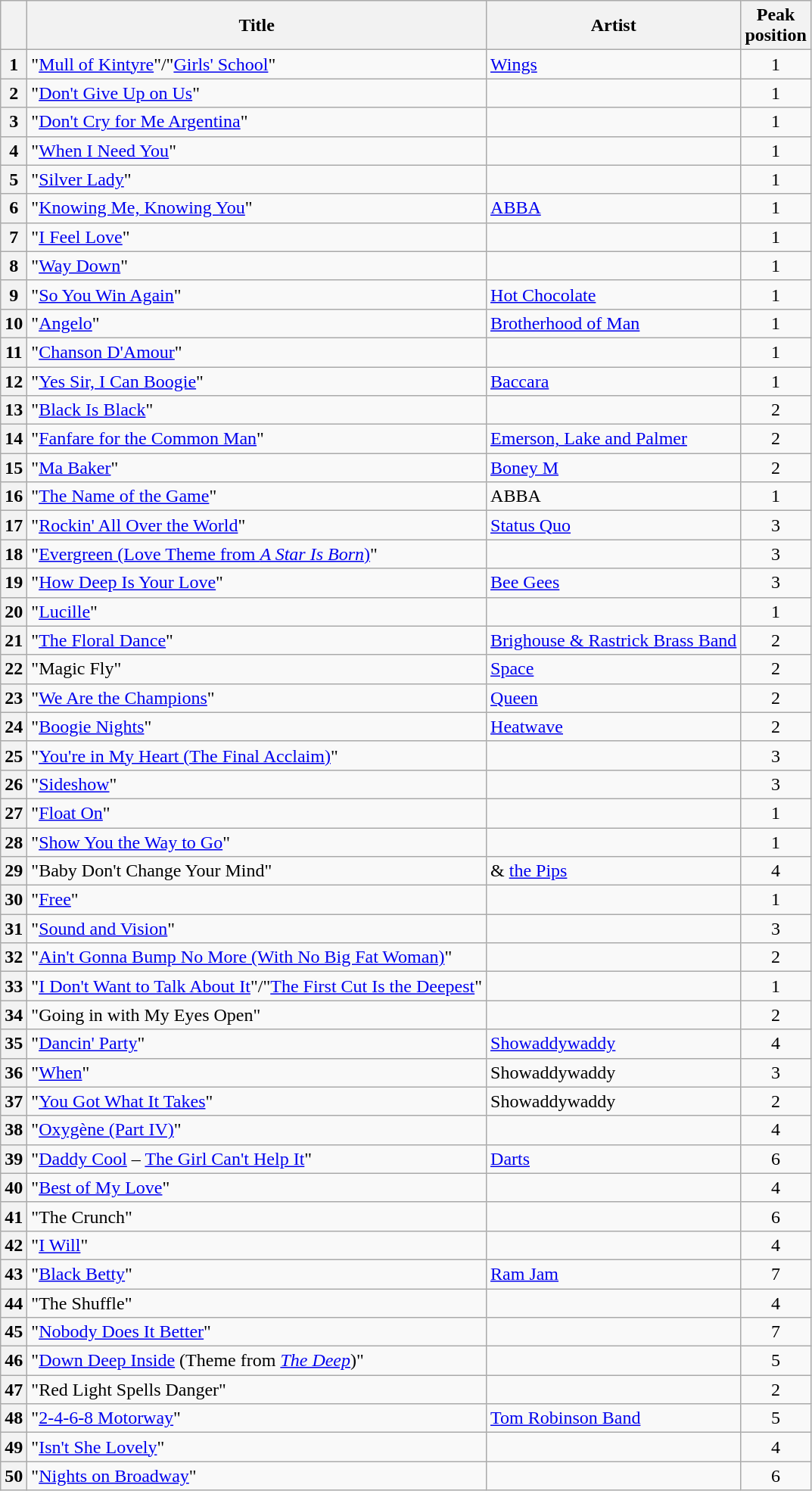<table class="wikitable sortable plainrowheaders">
<tr>
<th scope=col></th>
<th scope=col>Title</th>
<th scope=col>Artist</th>
<th scope=col>Peak<br>position</th>
</tr>
<tr>
<th scope=row style="text-align:center;">1</th>
<td>"<a href='#'>Mull of Kintyre</a>"/"<a href='#'>Girls' School</a>"</td>
<td><a href='#'>Wings</a></td>
<td align="center">1</td>
</tr>
<tr>
<th scope=row style="text-align:center;">2</th>
<td>"<a href='#'>Don't Give Up on Us</a>"</td>
<td></td>
<td align="center">1</td>
</tr>
<tr>
<th scope=row style="text-align:center;">3</th>
<td>"<a href='#'>Don't Cry for Me Argentina</a>"</td>
<td></td>
<td align="center">1</td>
</tr>
<tr>
<th scope=row style="text-align:center;">4</th>
<td>"<a href='#'>When I Need You</a>"</td>
<td></td>
<td align="center">1</td>
</tr>
<tr>
<th scope=row style="text-align:center;">5</th>
<td>"<a href='#'>Silver Lady</a>"</td>
<td></td>
<td align="center">1</td>
</tr>
<tr>
<th scope=row style="text-align:center;">6</th>
<td>"<a href='#'>Knowing Me, Knowing You</a>"</td>
<td><a href='#'>ABBA</a></td>
<td align="center">1</td>
</tr>
<tr>
<th scope=row style="text-align:center;">7</th>
<td>"<a href='#'>I Feel Love</a>"</td>
<td></td>
<td align="center">1</td>
</tr>
<tr>
<th scope=row style="text-align:center;">8</th>
<td>"<a href='#'>Way Down</a>"</td>
<td></td>
<td align="center">1</td>
</tr>
<tr>
<th scope=row style="text-align:center;">9</th>
<td>"<a href='#'>So You Win Again</a>"</td>
<td><a href='#'>Hot Chocolate</a></td>
<td align="center">1</td>
</tr>
<tr>
<th scope=row style="text-align:center;">10</th>
<td>"<a href='#'>Angelo</a>"</td>
<td><a href='#'>Brotherhood of Man</a></td>
<td align="center">1</td>
</tr>
<tr>
<th scope=row style="text-align:center;">11</th>
<td>"<a href='#'>Chanson D'Amour</a>"</td>
<td></td>
<td align="center">1</td>
</tr>
<tr>
<th scope=row style="text-align:center;">12</th>
<td>"<a href='#'>Yes Sir, I Can Boogie</a>"</td>
<td><a href='#'>Baccara</a></td>
<td align="center">1</td>
</tr>
<tr>
<th scope=row style="text-align:center;">13</th>
<td>"<a href='#'>Black Is Black</a>"</td>
<td></td>
<td align="center">2</td>
</tr>
<tr>
<th scope=row style="text-align:center;">14</th>
<td>"<a href='#'>Fanfare for the Common Man</a>"</td>
<td><a href='#'>Emerson, Lake and Palmer</a></td>
<td align="center">2</td>
</tr>
<tr>
<th scope=row style="text-align:center;">15</th>
<td>"<a href='#'>Ma Baker</a>"</td>
<td><a href='#'>Boney M</a></td>
<td align="center">2</td>
</tr>
<tr>
<th scope=row style="text-align:center;">16</th>
<td>"<a href='#'>The Name of the Game</a>"</td>
<td>ABBA</td>
<td align="center">1</td>
</tr>
<tr>
<th scope=row style="text-align:center;">17</th>
<td>"<a href='#'>Rockin' All Over the World</a>"</td>
<td><a href='#'>Status Quo</a></td>
<td align="center">3</td>
</tr>
<tr>
<th scope=row style="text-align:center;">18</th>
<td>"<a href='#'>Evergreen (Love Theme from <em>A Star Is Born</em>)</a>"</td>
<td></td>
<td align="center">3</td>
</tr>
<tr>
<th scope=row style="text-align:center;">19</th>
<td>"<a href='#'>How Deep Is Your Love</a>"</td>
<td><a href='#'>Bee Gees</a></td>
<td align="center">3</td>
</tr>
<tr>
<th scope=row style="text-align:center;">20</th>
<td>"<a href='#'>Lucille</a>"</td>
<td></td>
<td align="center">1</td>
</tr>
<tr>
<th scope=row style="text-align:center;">21</th>
<td>"<a href='#'>The Floral Dance</a>"</td>
<td><a href='#'>Brighouse & Rastrick Brass Band</a></td>
<td align="center">2</td>
</tr>
<tr>
<th scope=row style="text-align:center;">22</th>
<td>"Magic Fly"</td>
<td><a href='#'>Space</a></td>
<td align="center">2</td>
</tr>
<tr>
<th scope=row style="text-align:center;">23</th>
<td>"<a href='#'>We Are the Champions</a>"</td>
<td><a href='#'>Queen</a></td>
<td align="center">2</td>
</tr>
<tr>
<th scope=row style="text-align:center;">24</th>
<td>"<a href='#'>Boogie Nights</a>"</td>
<td><a href='#'>Heatwave</a></td>
<td align="center">2</td>
</tr>
<tr>
<th scope=row style="text-align:center;">25</th>
<td>"<a href='#'>You're in My Heart (The Final Acclaim)</a>"</td>
<td></td>
<td align="center">3</td>
</tr>
<tr>
<th scope=row style="text-align:center;">26</th>
<td>"<a href='#'>Sideshow</a>"</td>
<td></td>
<td align="center">3</td>
</tr>
<tr>
<th scope=row style="text-align:center;">27</th>
<td>"<a href='#'>Float On</a>"</td>
<td></td>
<td align="center">1</td>
</tr>
<tr>
<th scope=row style="text-align:center;">28</th>
<td>"<a href='#'>Show You the Way to Go</a>"</td>
<td></td>
<td align="center">1</td>
</tr>
<tr>
<th scope=row style="text-align:center;">29</th>
<td>"Baby Don't Change Your Mind"</td>
<td> & <a href='#'>the Pips</a></td>
<td align="center">4</td>
</tr>
<tr>
<th scope=row style="text-align:center;">30</th>
<td>"<a href='#'>Free</a>"</td>
<td></td>
<td align="center">1</td>
</tr>
<tr>
<th scope=row style="text-align:center;">31</th>
<td>"<a href='#'>Sound and Vision</a>"</td>
<td></td>
<td align="center">3</td>
</tr>
<tr>
<th scope=row style="text-align:center;">32</th>
<td>"<a href='#'>Ain't Gonna Bump No More (With No Big Fat Woman)</a>"</td>
<td></td>
<td align="center">2</td>
</tr>
<tr>
<th scope=row style="text-align:center;">33</th>
<td>"<a href='#'>I Don't Want to Talk About It</a>"/"<a href='#'>The First Cut Is the Deepest</a>"</td>
<td></td>
<td align="center">1</td>
</tr>
<tr>
<th scope=row style="text-align:center;">34</th>
<td>"Going in with My Eyes Open"</td>
<td></td>
<td align="center">2</td>
</tr>
<tr>
<th scope=row style="text-align:center;">35</th>
<td>"<a href='#'>Dancin' Party</a>"</td>
<td><a href='#'>Showaddywaddy</a></td>
<td align="center">4</td>
</tr>
<tr>
<th scope=row style="text-align:center;">36</th>
<td>"<a href='#'>When</a>"</td>
<td>Showaddywaddy</td>
<td align="center">3</td>
</tr>
<tr>
<th scope=row style="text-align:center;">37</th>
<td>"<a href='#'>You Got What It Takes</a>"</td>
<td>Showaddywaddy</td>
<td align="center">2</td>
</tr>
<tr>
<th scope=row style="text-align:center;">38</th>
<td>"<a href='#'>Oxygène (Part IV)</a>"</td>
<td></td>
<td align="center">4</td>
</tr>
<tr>
<th scope=row style="text-align:center;">39</th>
<td>"<a href='#'>Daddy Cool</a> – <a href='#'>The Girl Can't Help It</a>"</td>
<td><a href='#'>Darts</a></td>
<td align="center">6</td>
</tr>
<tr>
<th scope=row style="text-align:center;">40</th>
<td>"<a href='#'>Best of My Love</a>"</td>
<td></td>
<td align="center">4</td>
</tr>
<tr>
<th scope=row style="text-align:center;">41</th>
<td>"The Crunch"</td>
<td></td>
<td align="center">6</td>
</tr>
<tr>
<th scope=row style="text-align:center;">42</th>
<td>"<a href='#'>I Will</a>"</td>
<td></td>
<td align="center">4</td>
</tr>
<tr>
<th scope=row style="text-align:center;">43</th>
<td>"<a href='#'>Black Betty</a>"</td>
<td><a href='#'>Ram Jam</a></td>
<td align="center">7</td>
</tr>
<tr>
<th scope=row style="text-align:center;">44</th>
<td>"The Shuffle"</td>
<td></td>
<td align="center">4</td>
</tr>
<tr>
<th scope=row style="text-align:center;">45</th>
<td>"<a href='#'>Nobody Does It Better</a>"</td>
<td></td>
<td align="center">7</td>
</tr>
<tr>
<th scope=row style="text-align:center;">46</th>
<td>"<a href='#'>Down Deep Inside</a> (Theme from <em><a href='#'>The Deep</a></em>)"</td>
<td></td>
<td align="center">5</td>
</tr>
<tr>
<th scope=row style="text-align:center;">47</th>
<td>"Red Light Spells Danger"</td>
<td></td>
<td align="center">2</td>
</tr>
<tr>
<th scope=row style="text-align:center;">48</th>
<td>"<a href='#'>2-4-6-8 Motorway</a>"</td>
<td><a href='#'>Tom Robinson Band</a></td>
<td align="center">5</td>
</tr>
<tr>
<th scope=row style="text-align:center;">49</th>
<td>"<a href='#'>Isn't She Lovely</a>"</td>
<td></td>
<td align="center">4</td>
</tr>
<tr>
<th scope=row style="text-align:center;">50</th>
<td>"<a href='#'>Nights on Broadway</a>"</td>
<td></td>
<td align="center">6</td>
</tr>
</table>
